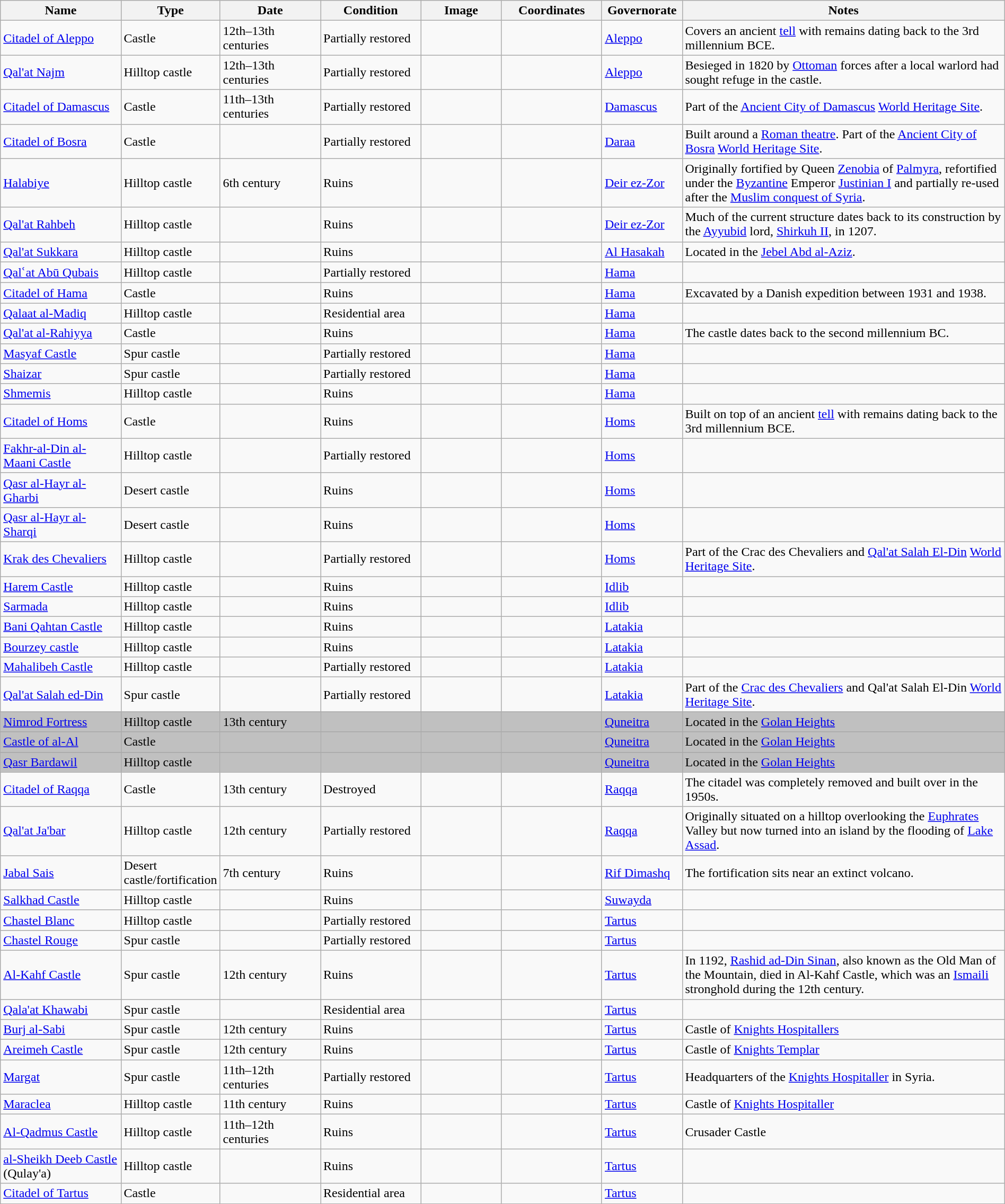<table class="wikitable sortable" width="100%">
<tr>
<th width="12%">Name<br></th>
<th width="8%">Type<br></th>
<th width="10%">Date<br></th>
<th width="10%">Condition<br></th>
<th class="unsortable" width="94px">Image</th>
<th class="unsortable" width="10%">Coordinates</th>
<th width="8%">Governorate</th>
<th class="unsortable">Notes</th>
</tr>
<tr>
<td><a href='#'>Citadel of Aleppo</a></td>
<td>Castle</td>
<td>12th–13th centuries</td>
<td>Partially restored</td>
<td></td>
<td></td>
<td><a href='#'>Aleppo</a></td>
<td>Covers an ancient <a href='#'>tell</a> with remains dating back to the 3rd millennium BCE.</td>
</tr>
<tr>
<td><a href='#'>Qal'at Najm</a></td>
<td>Hilltop castle</td>
<td>12th–13th centuries</td>
<td>Partially restored</td>
<td></td>
<td></td>
<td><a href='#'>Aleppo</a></td>
<td>Besieged in 1820 by <a href='#'>Ottoman</a> forces after a local warlord had sought refuge in the castle.</td>
</tr>
<tr>
<td><a href='#'>Citadel of Damascus</a></td>
<td>Castle</td>
<td>11th–13th centuries</td>
<td>Partially restored</td>
<td></td>
<td></td>
<td><a href='#'>Damascus</a></td>
<td>Part of the <a href='#'>Ancient City of Damascus</a> <a href='#'>World Heritage Site</a>.</td>
</tr>
<tr>
<td><a href='#'>Citadel of Bosra</a></td>
<td>Castle</td>
<td></td>
<td>Partially restored</td>
<td></td>
<td></td>
<td><a href='#'>Daraa</a></td>
<td>Built around a <a href='#'>Roman theatre</a>. Part of the <a href='#'>Ancient City of Bosra</a> <a href='#'>World Heritage Site</a>.</td>
</tr>
<tr>
<td><a href='#'>Halabiye</a></td>
<td>Hilltop castle</td>
<td>6th century</td>
<td>Ruins</td>
<td></td>
<td></td>
<td><a href='#'>Deir ez-Zor</a></td>
<td>Originally fortified by Queen <a href='#'>Zenobia</a> of <a href='#'>Palmyra</a>, refortified under the <a href='#'>Byzantine</a> Emperor <a href='#'>Justinian I</a> and partially re-used after the <a href='#'>Muslim conquest of Syria</a>.</td>
</tr>
<tr>
<td><a href='#'>Qal'at Rahbeh</a></td>
<td>Hilltop castle</td>
<td></td>
<td>Ruins</td>
<td></td>
<td></td>
<td><a href='#'>Deir ez-Zor</a></td>
<td>Much of the current structure dates back to its construction by the <a href='#'>Ayyubid</a> lord, <a href='#'>Shirkuh II</a>, in 1207.</td>
</tr>
<tr>
<td><a href='#'>Qal'at Sukkara</a></td>
<td>Hilltop castle</td>
<td></td>
<td>Ruins</td>
<td></td>
<td></td>
<td><a href='#'>Al Hasakah</a></td>
<td>Located in the <a href='#'>Jebel Abd al-Aziz</a>.</td>
</tr>
<tr>
<td><a href='#'>Qalʿat Abū Qubais</a></td>
<td>Hilltop castle</td>
<td></td>
<td>Partially restored</td>
<td></td>
<td></td>
<td><a href='#'>Hama</a></td>
<td></td>
</tr>
<tr>
<td><a href='#'>Citadel of Hama</a></td>
<td>Castle</td>
<td></td>
<td>Ruins</td>
<td></td>
<td></td>
<td><a href='#'>Hama</a></td>
<td>Excavated by a Danish expedition between 1931 and 1938.</td>
</tr>
<tr>
<td><a href='#'>Qalaat al-Madiq</a></td>
<td>Hilltop castle</td>
<td></td>
<td>Residential area</td>
<td></td>
<td></td>
<td><a href='#'>Hama</a></td>
<td></td>
</tr>
<tr>
<td><a href='#'>Qal'at al-Rahiyya</a></td>
<td>Castle</td>
<td></td>
<td>Ruins</td>
<td></td>
<td></td>
<td><a href='#'>Hama</a></td>
<td>The castle dates back to the second millennium BC.</td>
</tr>
<tr>
<td><a href='#'>Masyaf Castle</a></td>
<td>Spur castle</td>
<td></td>
<td>Partially restored</td>
<td></td>
<td></td>
<td><a href='#'>Hama</a></td>
<td></td>
</tr>
<tr>
<td><a href='#'>Shaizar</a></td>
<td>Spur castle</td>
<td></td>
<td>Partially restored</td>
<td></td>
<td></td>
<td><a href='#'>Hama</a></td>
<td></td>
</tr>
<tr>
<td><a href='#'>Shmemis</a></td>
<td>Hilltop castle</td>
<td></td>
<td>Ruins</td>
<td></td>
<td></td>
<td><a href='#'>Hama</a></td>
<td></td>
</tr>
<tr>
<td><a href='#'>Citadel of Homs</a></td>
<td>Castle</td>
<td></td>
<td>Ruins</td>
<td></td>
<td></td>
<td><a href='#'>Homs</a></td>
<td>Built on top of an ancient <a href='#'>tell</a> with remains dating back to the 3rd millennium BCE.</td>
</tr>
<tr>
<td><a href='#'>Fakhr-al-Din al-Maani Castle</a></td>
<td>Hilltop castle</td>
<td></td>
<td>Partially restored</td>
<td></td>
<td></td>
<td><a href='#'>Homs</a></td>
<td></td>
</tr>
<tr>
<td><a href='#'>Qasr al-Hayr al-Gharbi</a></td>
<td>Desert castle</td>
<td></td>
<td>Ruins</td>
<td></td>
<td></td>
<td><a href='#'>Homs</a></td>
<td></td>
</tr>
<tr>
<td><a href='#'>Qasr al-Hayr al-Sharqi</a></td>
<td>Desert castle</td>
<td></td>
<td>Ruins</td>
<td></td>
<td></td>
<td><a href='#'>Homs</a></td>
<td></td>
</tr>
<tr>
<td><a href='#'>Krak des Chevaliers</a></td>
<td>Hilltop castle</td>
<td></td>
<td>Partially restored</td>
<td></td>
<td></td>
<td><a href='#'>Homs</a></td>
<td>Part of the Crac des Chevaliers and <a href='#'>Qal'at Salah El-Din</a> <a href='#'>World Heritage Site</a>.</td>
</tr>
<tr>
<td><a href='#'>Harem Castle</a></td>
<td>Hilltop castle</td>
<td></td>
<td>Ruins</td>
<td></td>
<td></td>
<td><a href='#'>Idlib</a></td>
<td></td>
</tr>
<tr>
<td><a href='#'>Sarmada</a></td>
<td>Hilltop castle</td>
<td></td>
<td>Ruins</td>
<td></td>
<td></td>
<td><a href='#'>Idlib</a></td>
<td></td>
</tr>
<tr>
<td><a href='#'>Bani Qahtan Castle</a></td>
<td>Hilltop castle</td>
<td></td>
<td>Ruins</td>
<td></td>
<td></td>
<td><a href='#'>Latakia</a></td>
<td></td>
</tr>
<tr>
<td><a href='#'>Bourzey castle</a></td>
<td>Hilltop castle</td>
<td></td>
<td>Ruins</td>
<td></td>
<td></td>
<td><a href='#'>Latakia</a></td>
<td></td>
</tr>
<tr>
<td><a href='#'>Mahalibeh Castle</a></td>
<td>Hilltop castle</td>
<td></td>
<td>Partially restored</td>
<td></td>
<td></td>
<td><a href='#'>Latakia</a></td>
<td></td>
</tr>
<tr>
<td><a href='#'>Qal'at Salah ed-Din</a></td>
<td>Spur castle</td>
<td></td>
<td>Partially restored</td>
<td></td>
<td></td>
<td><a href='#'>Latakia</a></td>
<td>Part of the <a href='#'>Crac des Chevaliers</a> and Qal'at Salah El-Din <a href='#'>World Heritage Site</a>.</td>
</tr>
<tr bgcolor=silver>
<td><a href='#'>Nimrod Fortress</a></td>
<td>Hilltop castle</td>
<td>13th century</td>
<td></td>
<td></td>
<td></td>
<td><a href='#'>Quneitra</a></td>
<td>Located in the <a href='#'>Golan Heights</a></td>
</tr>
<tr>
</tr>
<tr bgcolor=silver>
<td><a href='#'>Castle of al-Al</a></td>
<td>Castle</td>
<td></td>
<td></td>
<td></td>
<td></td>
<td><a href='#'>Quneitra</a></td>
<td>Located in the <a href='#'>Golan Heights</a></td>
</tr>
<tr>
</tr>
<tr>
</tr>
<tr bgcolor=silver>
<td><a href='#'>Qasr Bardawil</a></td>
<td>Hilltop castle</td>
<td></td>
<td></td>
<td></td>
<td></td>
<td><a href='#'>Quneitra</a></td>
<td>Located in the <a href='#'>Golan Heights</a></td>
</tr>
<tr>
<td><a href='#'>Citadel of Raqqa</a></td>
<td>Castle</td>
<td>13th century</td>
<td>Destroyed</td>
<td></td>
<td></td>
<td><a href='#'>Raqqa</a></td>
<td>The citadel was completely removed and built over in the 1950s.</td>
</tr>
<tr>
<td><a href='#'>Qal'at Ja'bar</a></td>
<td>Hilltop castle</td>
<td>12th century</td>
<td>Partially restored</td>
<td></td>
<td></td>
<td><a href='#'>Raqqa</a></td>
<td>Originally situated on a hilltop overlooking the <a href='#'>Euphrates</a> Valley but now turned into an island by the flooding of <a href='#'>Lake Assad</a>.</td>
</tr>
<tr>
<td><a href='#'>Jabal Sais</a></td>
<td>Desert castle/fortification</td>
<td>7th century</td>
<td>Ruins</td>
<td></td>
<td></td>
<td><a href='#'>Rif Dimashq</a></td>
<td>The fortification sits near an extinct volcano.</td>
</tr>
<tr>
<td><a href='#'>Salkhad Castle</a></td>
<td>Hilltop castle</td>
<td></td>
<td>Ruins</td>
<td></td>
<td></td>
<td><a href='#'>Suwayda</a></td>
<td></td>
</tr>
<tr>
<td><a href='#'>Chastel Blanc</a></td>
<td>Hilltop castle</td>
<td></td>
<td>Partially restored</td>
<td></td>
<td></td>
<td><a href='#'>Tartus</a></td>
<td></td>
</tr>
<tr>
<td><a href='#'>Chastel Rouge</a></td>
<td>Spur castle</td>
<td></td>
<td>Partially restored</td>
<td></td>
<td></td>
<td><a href='#'>Tartus</a></td>
<td></td>
</tr>
<tr>
<td><a href='#'>Al-Kahf Castle</a></td>
<td>Spur castle</td>
<td>12th century</td>
<td>Ruins</td>
<td></td>
<td></td>
<td><a href='#'>Tartus</a></td>
<td>In 1192, <a href='#'>Rashid ad-Din Sinan</a>, also known as the Old Man of the Mountain, died in Al-Kahf Castle, which was an <a href='#'>Ismaili</a> stronghold during the 12th century.</td>
</tr>
<tr>
<td><a href='#'>Qala'at Khawabi</a></td>
<td>Spur castle</td>
<td></td>
<td>Residential area</td>
<td></td>
<td></td>
<td><a href='#'>Tartus</a></td>
<td></td>
</tr>
<tr>
<td><a href='#'>Burj al-Sabi</a></td>
<td>Spur castle</td>
<td>12th century</td>
<td>Ruins</td>
<td></td>
<td></td>
<td><a href='#'>Tartus</a></td>
<td>Castle of <a href='#'>Knights Hospitallers</a></td>
</tr>
<tr>
<td><a href='#'>Areimeh Castle</a></td>
<td>Spur castle</td>
<td>12th century</td>
<td>Ruins</td>
<td></td>
<td></td>
<td><a href='#'>Tartus</a></td>
<td>Castle of <a href='#'>Knights Templar</a></td>
</tr>
<tr>
<td><a href='#'>Margat</a></td>
<td>Spur castle</td>
<td>11th–12th centuries</td>
<td>Partially restored</td>
<td></td>
<td></td>
<td><a href='#'>Tartus</a></td>
<td>Headquarters of the <a href='#'>Knights Hospitaller</a> in Syria.</td>
</tr>
<tr>
<td><a href='#'>Maraclea</a></td>
<td>Hilltop castle</td>
<td>11th century</td>
<td>Ruins</td>
<td></td>
<td></td>
<td><a href='#'>Tartus</a></td>
<td>Castle of <a href='#'>Knights Hospitaller</a></td>
</tr>
<tr>
<td><a href='#'>Al-Qadmus Castle</a></td>
<td>Hilltop castle</td>
<td>11th–12th centuries</td>
<td>Ruins</td>
<td></td>
<td></td>
<td><a href='#'>Tartus</a></td>
<td>Crusader Castle</td>
</tr>
<tr>
<td><a href='#'>al-Sheikh Deeb Castle</a> (Qulay'a)</td>
<td>Hilltop castle</td>
<td></td>
<td>Ruins</td>
<td></td>
<td></td>
<td><a href='#'>Tartus</a></td>
<td></td>
</tr>
<tr>
<td><a href='#'>Citadel of Tartus</a></td>
<td>Castle</td>
<td></td>
<td>Residential area</td>
<td></td>
<td></td>
<td><a href='#'>Tartus</a></td>
<td></td>
</tr>
</table>
